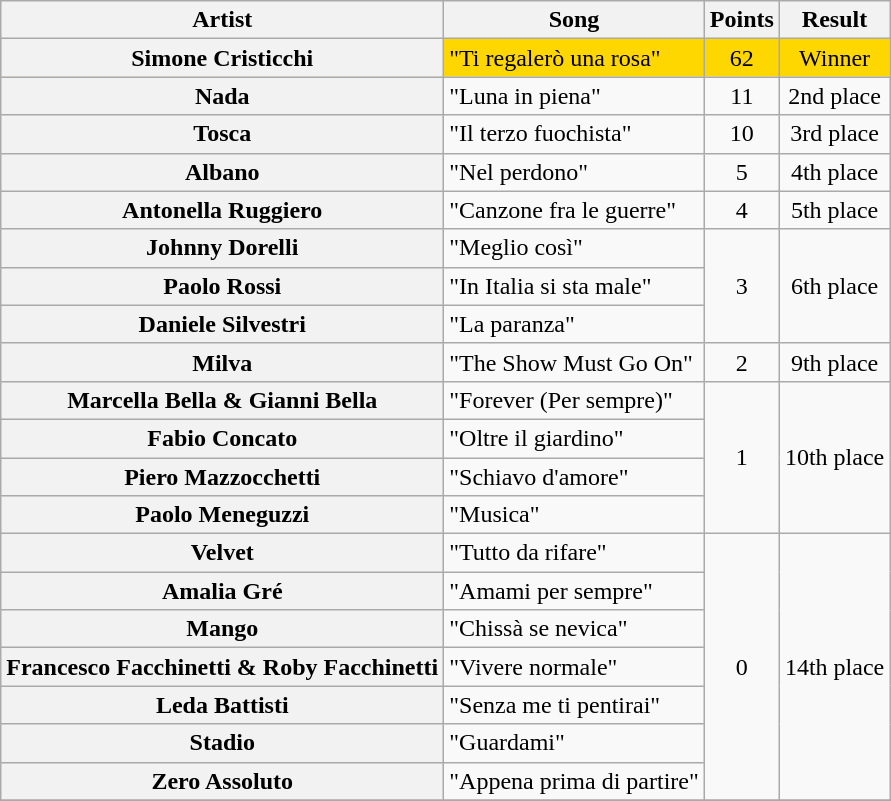<table class="wikitable plainrowheaders">
<tr>
<th scope="col">Artist</th>
<th scope="col">Song</th>
<th scope="col">Points</th>
<th scope="col">Result</th>
</tr>
<tr style="background:gold;">
<th scope="row">Simone Cristicchi</th>
<td>"Ti regalerò una rosa"</td>
<td style="text-align:center;">62</td>
<td style="text-align:center;">Winner</td>
</tr>
<tr>
<th scope="row">Nada</th>
<td>"Luna in piena"</td>
<td style="text-align:center;">11</td>
<td style="text-align:center;">2nd place</td>
</tr>
<tr>
<th scope="row">Tosca</th>
<td>"Il terzo fuochista"</td>
<td style="text-align:center;">10</td>
<td style="text-align:center;">3rd place</td>
</tr>
<tr>
<th scope="row">Albano</th>
<td>"Nel perdono"</td>
<td style="text-align:center;">5</td>
<td style="text-align:center;">4th place</td>
</tr>
<tr>
<th scope="row">Antonella Ruggiero</th>
<td>"Canzone fra le guerre"</td>
<td style="text-align:center;">4</td>
<td style="text-align:center;">5th place</td>
</tr>
<tr>
<th scope="row">Johnny Dorelli</th>
<td>"Meglio così"</td>
<td style="text-align:center;" rowspan="3">3</td>
<td style="text-align:center;" rowspan="3">6th place</td>
</tr>
<tr>
<th scope="row">Paolo Rossi</th>
<td>"In Italia si sta male"</td>
</tr>
<tr>
<th scope="row">Daniele Silvestri</th>
<td>"La paranza"</td>
</tr>
<tr>
<th scope="row">Milva</th>
<td>"The Show Must Go On"</td>
<td style="text-align:center;">2</td>
<td style="text-align:center;">9th place</td>
</tr>
<tr>
<th scope="row">Marcella Bella & Gianni Bella</th>
<td>"Forever (Per sempre)"</td>
<td style="text-align:center;" rowspan="4">1</td>
<td style="text-align:center;" rowspan="4">10th place</td>
</tr>
<tr>
<th scope="row">Fabio Concato</th>
<td>"Oltre il giardino"</td>
</tr>
<tr>
<th scope="row">Piero Mazzocchetti</th>
<td>"Schiavo d'amore"</td>
</tr>
<tr>
<th scope="row">Paolo Meneguzzi</th>
<td>"Musica"</td>
</tr>
<tr>
<th scope="row">Velvet</th>
<td>"Tutto da rifare"</td>
<td style="text-align:center;" rowspan="7">0</td>
<td style="text-align:center;" rowspan="7">14th place</td>
</tr>
<tr>
<th scope="row">Amalia Gré</th>
<td>"Amami per sempre"</td>
</tr>
<tr>
<th scope="row">Mango</th>
<td>"Chissà se nevica"</td>
</tr>
<tr>
<th scope="row">Francesco Facchinetti & Roby Facchinetti</th>
<td>"Vivere normale"</td>
</tr>
<tr>
<th scope="row">Leda Battisti</th>
<td>"Senza me ti pentirai"</td>
</tr>
<tr>
<th scope="row">Stadio</th>
<td>"Guardami"</td>
</tr>
<tr>
<th scope="row">Zero Assoluto</th>
<td>"Appena prima di partire"</td>
</tr>
<tr>
</tr>
</table>
